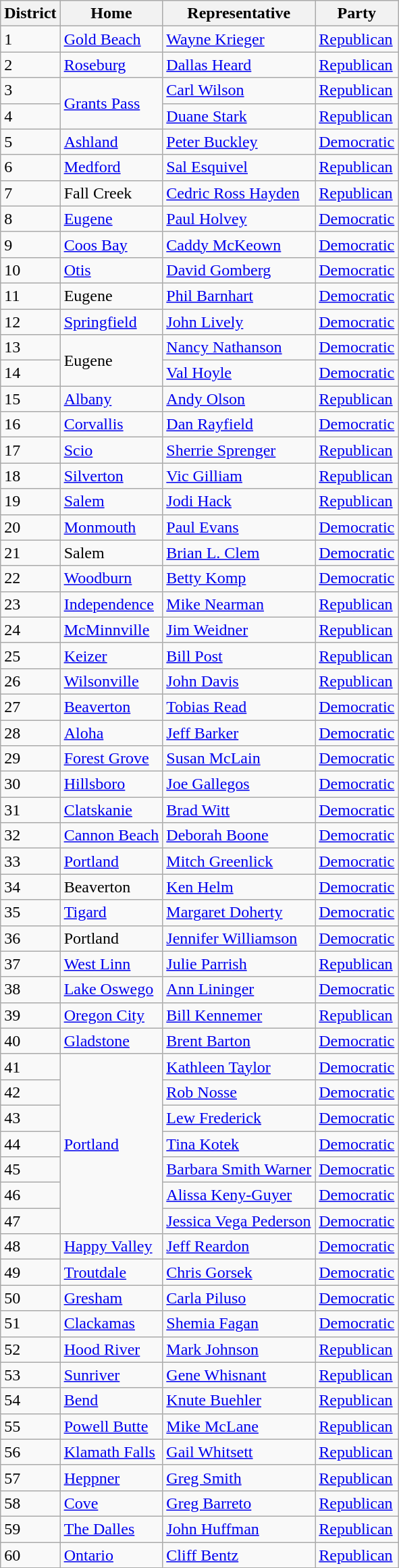<table class="wikitable">
<tr>
<th>District</th>
<th>Home</th>
<th>Representative</th>
<th>Party</th>
</tr>
<tr }>
<td>1</td>
<td><a href='#'>Gold Beach</a></td>
<td><a href='#'>Wayne Krieger</a></td>
<td><a href='#'>Republican</a></td>
</tr>
<tr>
<td>2</td>
<td><a href='#'>Roseburg</a></td>
<td><a href='#'>Dallas Heard</a></td>
<td><a href='#'>Republican</a></td>
</tr>
<tr>
<td>3</td>
<td rowspan="2"><a href='#'>Grants Pass</a></td>
<td><a href='#'>Carl Wilson</a></td>
<td><a href='#'>Republican</a></td>
</tr>
<tr>
<td>4</td>
<td><a href='#'>Duane Stark</a></td>
<td><a href='#'>Republican</a></td>
</tr>
<tr>
<td>5</td>
<td><a href='#'>Ashland</a></td>
<td><a href='#'>Peter Buckley</a></td>
<td><a href='#'>Democratic</a></td>
</tr>
<tr>
<td>6</td>
<td><a href='#'>Medford</a></td>
<td><a href='#'>Sal Esquivel</a></td>
<td><a href='#'>Republican</a></td>
</tr>
<tr>
<td>7</td>
<td>Fall Creek</td>
<td><a href='#'>Cedric Ross Hayden</a></td>
<td><a href='#'>Republican</a></td>
</tr>
<tr>
<td>8</td>
<td><a href='#'>Eugene</a></td>
<td><a href='#'>Paul Holvey</a></td>
<td><a href='#'>Democratic</a></td>
</tr>
<tr>
<td>9</td>
<td><a href='#'>Coos Bay</a></td>
<td><a href='#'>Caddy McKeown</a></td>
<td><a href='#'>Democratic</a></td>
</tr>
<tr>
<td>10</td>
<td><a href='#'>Otis</a></td>
<td><a href='#'>David Gomberg</a></td>
<td><a href='#'>Democratic</a></td>
</tr>
<tr>
<td>11</td>
<td>Eugene</td>
<td><a href='#'>Phil Barnhart</a></td>
<td><a href='#'>Democratic</a></td>
</tr>
<tr>
<td>12</td>
<td><a href='#'>Springfield</a></td>
<td><a href='#'>John Lively</a></td>
<td><a href='#'>Democratic</a></td>
</tr>
<tr>
<td>13</td>
<td rowspan="2">Eugene</td>
<td><a href='#'>Nancy Nathanson</a></td>
<td><a href='#'>Democratic</a></td>
</tr>
<tr>
<td>14</td>
<td><a href='#'>Val Hoyle</a></td>
<td><a href='#'>Democratic</a></td>
</tr>
<tr>
<td>15</td>
<td><a href='#'>Albany</a></td>
<td><a href='#'>Andy Olson</a></td>
<td><a href='#'>Republican</a></td>
</tr>
<tr>
<td>16</td>
<td><a href='#'>Corvallis</a></td>
<td><a href='#'>Dan Rayfield</a></td>
<td><a href='#'>Democratic</a></td>
</tr>
<tr>
<td>17</td>
<td><a href='#'>Scio</a></td>
<td><a href='#'>Sherrie Sprenger</a></td>
<td><a href='#'>Republican</a></td>
</tr>
<tr>
<td>18</td>
<td><a href='#'>Silverton</a></td>
<td><a href='#'>Vic Gilliam</a></td>
<td><a href='#'>Republican</a></td>
</tr>
<tr>
<td>19</td>
<td><a href='#'>Salem</a></td>
<td><a href='#'>Jodi Hack</a></td>
<td><a href='#'>Republican</a></td>
</tr>
<tr>
<td>20</td>
<td><a href='#'>Monmouth</a></td>
<td><a href='#'>Paul Evans</a></td>
<td><a href='#'>Democratic</a></td>
</tr>
<tr>
<td>21</td>
<td>Salem</td>
<td><a href='#'>Brian L. Clem</a></td>
<td><a href='#'>Democratic</a></td>
</tr>
<tr>
<td>22</td>
<td><a href='#'>Woodburn</a></td>
<td><a href='#'>Betty Komp</a></td>
<td><a href='#'>Democratic</a></td>
</tr>
<tr>
<td>23</td>
<td><a href='#'>Independence</a></td>
<td><a href='#'>Mike Nearman</a></td>
<td><a href='#'>Republican</a></td>
</tr>
<tr>
<td>24</td>
<td><a href='#'>McMinnville</a></td>
<td><a href='#'>Jim Weidner</a></td>
<td><a href='#'>Republican</a></td>
</tr>
<tr>
<td>25</td>
<td><a href='#'>Keizer</a></td>
<td><a href='#'>Bill Post</a></td>
<td><a href='#'>Republican</a></td>
</tr>
<tr>
<td>26</td>
<td><a href='#'>Wilsonville</a></td>
<td><a href='#'>John Davis</a></td>
<td><a href='#'>Republican</a></td>
</tr>
<tr>
<td>27</td>
<td><a href='#'>Beaverton</a></td>
<td><a href='#'>Tobias Read</a></td>
<td><a href='#'>Democratic</a></td>
</tr>
<tr>
<td>28</td>
<td><a href='#'>Aloha</a></td>
<td><a href='#'>Jeff Barker</a></td>
<td><a href='#'>Democratic</a></td>
</tr>
<tr>
<td>29</td>
<td><a href='#'>Forest Grove</a></td>
<td><a href='#'>Susan McLain</a></td>
<td><a href='#'>Democratic</a></td>
</tr>
<tr>
<td>30</td>
<td><a href='#'>Hillsboro</a></td>
<td><a href='#'>Joe Gallegos</a></td>
<td><a href='#'>Democratic</a></td>
</tr>
<tr>
<td>31</td>
<td><a href='#'>Clatskanie</a></td>
<td><a href='#'>Brad Witt</a></td>
<td><a href='#'>Democratic</a></td>
</tr>
<tr>
<td>32</td>
<td><a href='#'>Cannon Beach</a></td>
<td><a href='#'>Deborah Boone</a></td>
<td><a href='#'>Democratic</a></td>
</tr>
<tr>
<td>33</td>
<td><a href='#'>Portland</a></td>
<td><a href='#'>Mitch Greenlick</a></td>
<td><a href='#'>Democratic</a></td>
</tr>
<tr>
<td>34</td>
<td>Beaverton</td>
<td><a href='#'>Ken Helm</a></td>
<td><a href='#'>Democratic</a></td>
</tr>
<tr>
<td>35</td>
<td><a href='#'>Tigard</a></td>
<td><a href='#'>Margaret Doherty</a></td>
<td><a href='#'>Democratic</a></td>
</tr>
<tr>
<td>36</td>
<td>Portland</td>
<td><a href='#'>Jennifer Williamson</a></td>
<td><a href='#'>Democratic</a></td>
</tr>
<tr>
<td>37</td>
<td><a href='#'>West Linn</a></td>
<td><a href='#'>Julie Parrish</a></td>
<td><a href='#'>Republican</a></td>
</tr>
<tr>
<td>38</td>
<td><a href='#'>Lake Oswego</a></td>
<td><a href='#'>Ann Lininger</a></td>
<td><a href='#'>Democratic</a></td>
</tr>
<tr>
<td>39</td>
<td><a href='#'>Oregon City</a></td>
<td><a href='#'>Bill Kennemer</a></td>
<td><a href='#'>Republican</a></td>
</tr>
<tr>
<td>40</td>
<td><a href='#'>Gladstone</a></td>
<td><a href='#'>Brent Barton</a></td>
<td><a href='#'>Democratic</a></td>
</tr>
<tr>
<td>41</td>
<td rowspan="7"><a href='#'>Portland</a></td>
<td><a href='#'>Kathleen Taylor</a></td>
<td><a href='#'>Democratic</a></td>
</tr>
<tr>
<td>42</td>
<td><a href='#'>Rob Nosse</a></td>
<td><a href='#'>Democratic</a></td>
</tr>
<tr>
<td>43</td>
<td><a href='#'>Lew Frederick</a></td>
<td><a href='#'>Democratic</a></td>
</tr>
<tr>
<td>44</td>
<td><a href='#'>Tina Kotek</a></td>
<td><a href='#'>Democratic</a></td>
</tr>
<tr>
<td>45</td>
<td><a href='#'>Barbara Smith Warner</a></td>
<td><a href='#'>Democratic</a></td>
</tr>
<tr>
<td>46</td>
<td><a href='#'>Alissa Keny-Guyer</a></td>
<td><a href='#'>Democratic</a></td>
</tr>
<tr>
<td>47</td>
<td><a href='#'>Jessica Vega Pederson</a></td>
<td><a href='#'>Democratic</a></td>
</tr>
<tr>
<td>48</td>
<td><a href='#'>Happy Valley</a></td>
<td><a href='#'>Jeff Reardon</a></td>
<td><a href='#'>Democratic</a></td>
</tr>
<tr>
<td>49</td>
<td><a href='#'>Troutdale</a></td>
<td><a href='#'>Chris Gorsek</a></td>
<td><a href='#'>Democratic</a></td>
</tr>
<tr>
<td>50</td>
<td><a href='#'>Gresham</a></td>
<td><a href='#'>Carla Piluso</a></td>
<td><a href='#'>Democratic</a></td>
</tr>
<tr>
<td>51</td>
<td><a href='#'>Clackamas</a></td>
<td><a href='#'>Shemia Fagan</a></td>
<td><a href='#'>Democratic</a></td>
</tr>
<tr>
<td>52</td>
<td><a href='#'>Hood River</a></td>
<td><a href='#'>Mark Johnson</a></td>
<td><a href='#'>Republican</a></td>
</tr>
<tr>
<td>53</td>
<td><a href='#'>Sunriver</a></td>
<td><a href='#'>Gene Whisnant</a></td>
<td><a href='#'>Republican</a></td>
</tr>
<tr>
<td>54</td>
<td><a href='#'>Bend</a></td>
<td><a href='#'>Knute Buehler</a></td>
<td><a href='#'>Republican</a></td>
</tr>
<tr>
<td>55</td>
<td><a href='#'>Powell Butte</a></td>
<td><a href='#'>Mike McLane</a></td>
<td><a href='#'>Republican</a></td>
</tr>
<tr>
<td>56</td>
<td><a href='#'>Klamath Falls</a></td>
<td><a href='#'>Gail Whitsett</a></td>
<td><a href='#'>Republican</a></td>
</tr>
<tr>
<td>57</td>
<td><a href='#'>Heppner</a></td>
<td><a href='#'>Greg Smith</a></td>
<td><a href='#'>Republican</a></td>
</tr>
<tr>
<td>58</td>
<td><a href='#'>Cove</a></td>
<td><a href='#'>Greg Barreto</a></td>
<td><a href='#'>Republican</a></td>
</tr>
<tr>
<td>59</td>
<td><a href='#'>The Dalles</a></td>
<td><a href='#'>John Huffman</a></td>
<td><a href='#'>Republican</a></td>
</tr>
<tr>
<td>60</td>
<td><a href='#'>Ontario</a></td>
<td><a href='#'>Cliff Bentz</a></td>
<td><a href='#'>Republican</a></td>
</tr>
</table>
